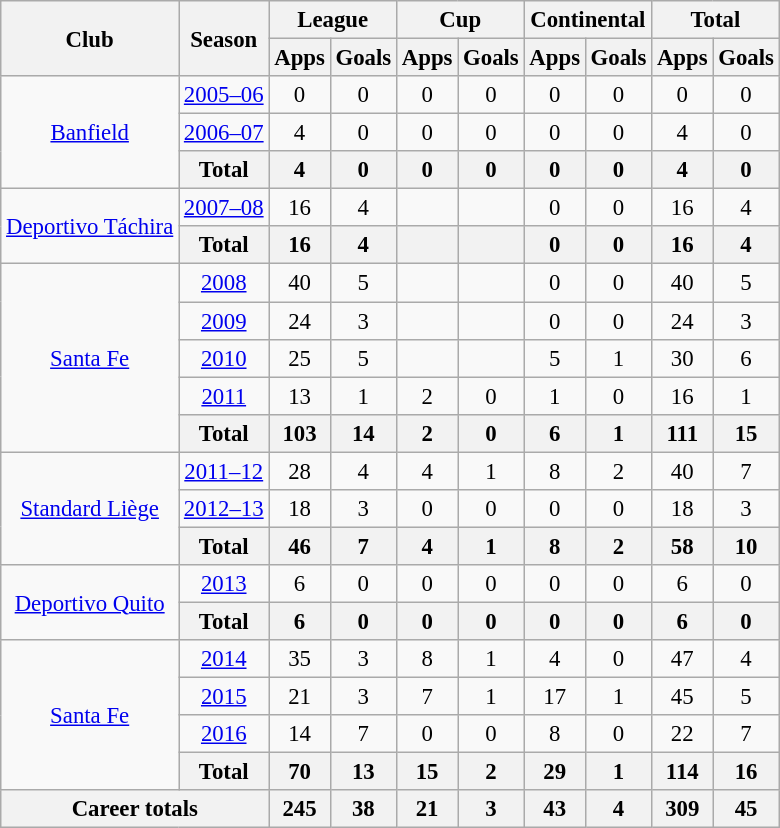<table class="wikitable" style="font-size:95%; text-align: center;">
<tr>
<th rowspan="2">Club</th>
<th rowspan="2">Season</th>
<th colspan="2">League</th>
<th colspan="2">Cup</th>
<th colspan="2">Continental</th>
<th colspan="2">Total</th>
</tr>
<tr>
<th>Apps</th>
<th>Goals</th>
<th>Apps</th>
<th>Goals</th>
<th>Apps</th>
<th>Goals</th>
<th>Apps</th>
<th>Goals</th>
</tr>
<tr>
<td rowspan="3" align="center"><a href='#'>Banfield</a></td>
<td><a href='#'>2005–06</a></td>
<td>0</td>
<td>0</td>
<td>0</td>
<td>0</td>
<td>0</td>
<td>0</td>
<td>0</td>
<td>0</td>
</tr>
<tr>
<td><a href='#'>2006–07</a></td>
<td>4</td>
<td>0</td>
<td>0</td>
<td>0</td>
<td>0</td>
<td>0</td>
<td>4</td>
<td>0</td>
</tr>
<tr>
<th>Total</th>
<th>4</th>
<th>0</th>
<th>0</th>
<th>0</th>
<th>0</th>
<th>0</th>
<th>4</th>
<th>0</th>
</tr>
<tr>
<td rowspan="2" align="center"><a href='#'>Deportivo Táchira</a></td>
<td><a href='#'>2007–08</a></td>
<td>16</td>
<td>4</td>
<td></td>
<td></td>
<td>0</td>
<td>0</td>
<td>16</td>
<td>4</td>
</tr>
<tr>
<th>Total</th>
<th>16</th>
<th>4</th>
<th></th>
<th></th>
<th>0</th>
<th>0</th>
<th>16</th>
<th>4</th>
</tr>
<tr>
<td rowspan="5" align="center"><a href='#'>Santa Fe</a></td>
<td><a href='#'>2008</a></td>
<td>40</td>
<td>5</td>
<td></td>
<td></td>
<td>0</td>
<td>0</td>
<td>40</td>
<td>5</td>
</tr>
<tr>
<td><a href='#'>2009</a></td>
<td>24</td>
<td>3</td>
<td></td>
<td></td>
<td>0</td>
<td>0</td>
<td>24</td>
<td>3</td>
</tr>
<tr>
<td><a href='#'>2010</a></td>
<td>25</td>
<td>5</td>
<td></td>
<td></td>
<td>5</td>
<td>1</td>
<td>30</td>
<td>6</td>
</tr>
<tr>
<td><a href='#'>2011</a></td>
<td>13</td>
<td>1</td>
<td>2</td>
<td>0</td>
<td>1</td>
<td>0</td>
<td>16</td>
<td>1</td>
</tr>
<tr>
<th>Total</th>
<th>103</th>
<th>14</th>
<th>2</th>
<th>0</th>
<th>6</th>
<th>1</th>
<th>111</th>
<th>15</th>
</tr>
<tr>
<td rowspan="3" align="center"><a href='#'>Standard Liège</a></td>
<td><a href='#'>2011–12</a></td>
<td>28</td>
<td>4</td>
<td>4</td>
<td>1</td>
<td>8</td>
<td>2</td>
<td>40</td>
<td>7</td>
</tr>
<tr>
<td><a href='#'>2012–13</a></td>
<td>18</td>
<td>3</td>
<td>0</td>
<td>0</td>
<td>0</td>
<td>0</td>
<td>18</td>
<td>3</td>
</tr>
<tr>
<th>Total</th>
<th>46</th>
<th>7</th>
<th>4</th>
<th>1</th>
<th>8</th>
<th>2</th>
<th>58</th>
<th>10</th>
</tr>
<tr>
<td rowspan="2" align="center"><a href='#'>Deportivo Quito</a></td>
<td><a href='#'>2013</a></td>
<td>6</td>
<td>0</td>
<td>0</td>
<td>0</td>
<td>0</td>
<td>0</td>
<td>6</td>
<td>0</td>
</tr>
<tr>
<th>Total</th>
<th>6</th>
<th>0</th>
<th>0</th>
<th>0</th>
<th>0</th>
<th>0</th>
<th>6</th>
<th>0</th>
</tr>
<tr>
<td rowspan="4" align="center"><a href='#'>Santa Fe</a></td>
<td><a href='#'>2014</a></td>
<td>35</td>
<td>3</td>
<td>8</td>
<td>1</td>
<td>4</td>
<td>0</td>
<td>47</td>
<td>4</td>
</tr>
<tr>
<td><a href='#'>2015</a></td>
<td>21</td>
<td>3</td>
<td>7</td>
<td>1</td>
<td>17</td>
<td>1</td>
<td>45</td>
<td>5</td>
</tr>
<tr>
<td><a href='#'>2016</a></td>
<td>14</td>
<td>7</td>
<td>0</td>
<td>0</td>
<td>8</td>
<td>0</td>
<td>22</td>
<td>7</td>
</tr>
<tr>
<th>Total</th>
<th>70</th>
<th>13</th>
<th>15</th>
<th>2</th>
<th>29</th>
<th>1</th>
<th>114</th>
<th>16</th>
</tr>
<tr>
<th colspan="2">Career totals</th>
<th>245</th>
<th>38</th>
<th>21</th>
<th>3</th>
<th>43</th>
<th>4</th>
<th>309</th>
<th>45</th>
</tr>
</table>
